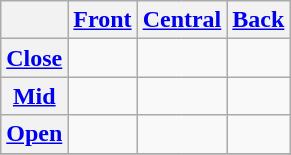<table class="wikitable">
<tr>
<th></th>
<th colspan="2"><a href='#'>Front</a></th>
<th colspan="2"><a href='#'>Central</a></th>
<th colspan="2"><a href='#'>Back</a></th>
</tr>
<tr>
<th><a href='#'>Close</a></th>
<td style="border-right: 0;"> </td>
<td style="border-left: 0;"></td>
<td style="border-right: 0;"> </td>
<td style="border-left: 0;"></td>
<td style="border-right: 0;"> </td>
<td style="border-left: 0;"></td>
</tr>
<tr>
<th><a href='#'>Mid</a></th>
<td style="border-right: 0;"> </td>
<td style="border-left: 0;"></td>
<td style="border-right: 0;"> </td>
<td style="border-left: 0;"></td>
<td style="border-right: 0;">  </td>
<td style="border-left: 0;"></td>
</tr>
<tr>
<th><a href='#'>Open</a></th>
<td style="border-right: 0;">  </td>
<td style="border-left: 0;"></td>
<td style="border-right: 0;">  </td>
<td style="border-left: 0;"></td>
<td style="border-right: 0;">  </td>
<td style="border-left: 0;"></td>
</tr>
<tr>
</tr>
</table>
